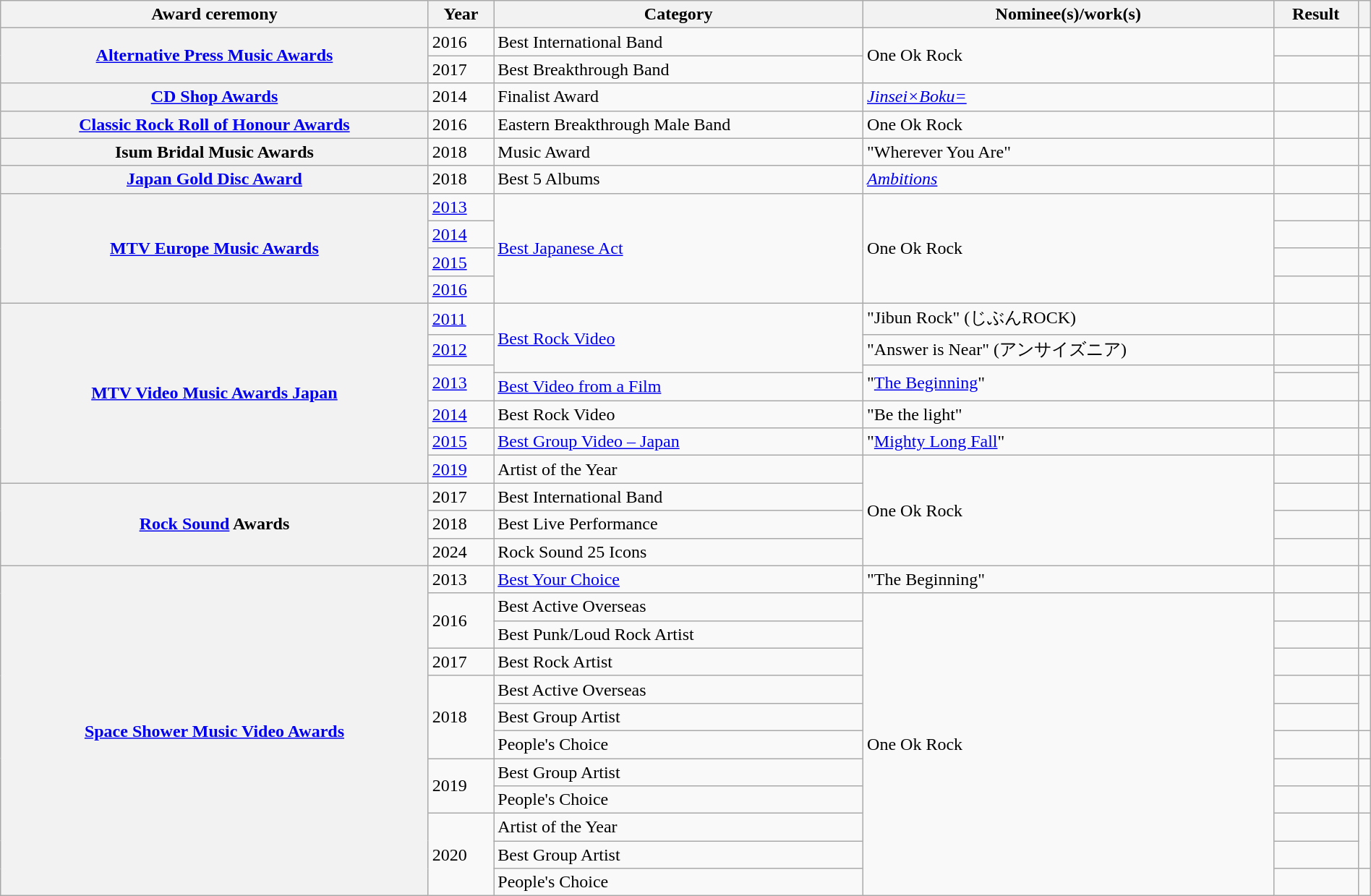<table class="wikitable sortable plainrowheaders" style="width: 100%;">
<tr>
<th scope="col">Award ceremony</th>
<th scope="col">Year</th>
<th scope="col">Category </th>
<th scope="col">Nominee(s)/work(s)</th>
<th scope="col">Result</th>
<th scope="col" class="unsortable"></th>
</tr>
<tr>
<th scope="row" rowspan="2"><a href='#'>Alternative Press Music Awards</a></th>
<td>2016</td>
<td>Best International Band</td>
<td rowspan="2">One Ok Rock</td>
<td></td>
<td style="text-align:center;"></td>
</tr>
<tr>
<td>2017</td>
<td>Best Breakthrough Band</td>
<td></td>
<td style="text-align:center;"></td>
</tr>
<tr>
<th scope="row"><a href='#'>CD Shop Awards</a></th>
<td>2014</td>
<td>Finalist Award</td>
<td><em><a href='#'>Jinsei×Boku=</a></em></td>
<td></td>
<td style="text-align:center;"></td>
</tr>
<tr>
<th scope="row"><a href='#'>Classic Rock Roll of Honour Awards</a></th>
<td>2016</td>
<td>Eastern Breakthrough Male Band</td>
<td rowspan="1">One Ok Rock</td>
<td></td>
<td style="text-align:center;"></td>
</tr>
<tr>
<th scope="row">Isum Bridal Music Awards</th>
<td>2018</td>
<td>Music Award</td>
<td>"Wherever You Are"</td>
<td></td>
<td style="text-align:center;"></td>
</tr>
<tr>
<th scope="row"><a href='#'>Japan Gold Disc Award</a></th>
<td>2018</td>
<td>Best 5 Albums</td>
<td><em><a href='#'>Ambitions</a></em></td>
<td></td>
<td style="text-align:center;"></td>
</tr>
<tr>
<th scope="row" rowspan="4"><a href='#'>MTV Europe Music Awards</a></th>
<td><a href='#'>2013</a></td>
<td rowspan="4"><a href='#'>Best Japanese Act</a></td>
<td rowspan="4">One Ok Rock</td>
<td></td>
<td style="text-align:center;"></td>
</tr>
<tr>
<td><a href='#'>2014</a></td>
<td></td>
<td style="text-align:center;"></td>
</tr>
<tr>
<td><a href='#'>2015</a></td>
<td></td>
<td style="text-align:center;"></td>
</tr>
<tr>
<td><a href='#'>2016</a></td>
<td></td>
<td style="text-align:center;"></td>
</tr>
<tr>
<th scope="row" rowspan="7"><a href='#'>MTV Video Music Awards Japan</a></th>
<td><a href='#'>2011</a></td>
<td rowspan="3"><a href='#'>Best Rock Video</a></td>
<td>"Jibun Rock" (じぶんROCK)</td>
<td></td>
<td style="text-align:center;"></td>
</tr>
<tr>
<td><a href='#'>2012</a></td>
<td>"Answer is Near" (アンサイズニア)</td>
<td></td>
<td style="text-align:center;"></td>
</tr>
<tr>
<td rowspan="2"><a href='#'>2013</a></td>
<td rowspan="2">"<a href='#'>The Beginning</a>"</td>
<td></td>
<td style="text-align:center;" rowspan="2"></td>
</tr>
<tr>
<td><a href='#'>Best Video from a Film</a></td>
<td></td>
</tr>
<tr>
<td><a href='#'>2014</a></td>
<td>Best Rock Video</td>
<td>"Be the light"</td>
<td></td>
<td style="text-align:center;"></td>
</tr>
<tr>
<td><a href='#'>2015</a></td>
<td><a href='#'>Best Group Video – Japan</a></td>
<td>"<a href='#'>Mighty Long Fall</a>"</td>
<td></td>
<td style="text-align:center;"></td>
</tr>
<tr>
<td><a href='#'>2019</a></td>
<td>Artist of the Year</td>
<td rowspan="4">One Ok Rock</td>
<td></td>
<td style="text-align:center;"></td>
</tr>
<tr>
<th scope="row" rowspan="3"><a href='#'>Rock Sound</a> Awards</th>
<td>2017</td>
<td>Best International Band</td>
<td></td>
<td style="text-align:center;"></td>
</tr>
<tr>
<td>2018</td>
<td>Best Live Performance</td>
<td></td>
<td style="text-align:center;"></td>
</tr>
<tr>
<td>2024</td>
<td>Rock Sound 25 Icons</td>
<td></td>
<td style="text-align:center;"></td>
</tr>
<tr>
<th scope="row" rowspan="12"><a href='#'>Space Shower Music Video Awards</a></th>
<td>2013</td>
<td><a href='#'>Best Your Choice</a></td>
<td>"The Beginning"</td>
<td></td>
<td style="text-align:center;"></td>
</tr>
<tr>
<td rowspan="2">2016</td>
<td>Best Active Overseas</td>
<td rowspan="11">One Ok Rock</td>
<td></td>
<td style="text-align:center;"></td>
</tr>
<tr>
<td>Best Punk/Loud Rock Artist</td>
<td></td>
<td style="text-align:center;"></td>
</tr>
<tr>
<td>2017</td>
<td>Best Rock Artist</td>
<td></td>
<td style="text-align:center;"></td>
</tr>
<tr>
<td rowspan="3">2018</td>
<td>Best Active Overseas</td>
<td></td>
<td style="text-align:center;" rowspan="2"></td>
</tr>
<tr>
<td>Best Group Artist</td>
<td></td>
</tr>
<tr>
<td>People's Choice</td>
<td></td>
<td style="text-align:center;"></td>
</tr>
<tr>
<td rowspan="2">2019</td>
<td>Best Group Artist</td>
<td></td>
<td style="text-align:center;"></td>
</tr>
<tr>
<td>People's Choice</td>
<td></td>
<td style="text-align:center;"></td>
</tr>
<tr>
<td rowspan="3">2020</td>
<td>Artist of the Year</td>
<td></td>
<td style="text-align:center;" rowspan="2"></td>
</tr>
<tr>
<td>Best Group Artist</td>
<td></td>
</tr>
<tr>
<td>People's Choice</td>
<td></td>
<td style="text-align:center;"></td>
</tr>
</table>
